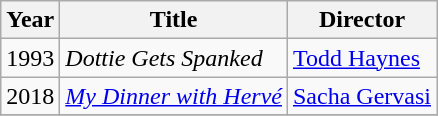<table class="wikitable">
<tr>
<th>Year</th>
<th>Title</th>
<th>Director</th>
</tr>
<tr>
<td>1993</td>
<td><em>Dottie Gets Spanked</em></td>
<td><a href='#'>Todd Haynes</a></td>
</tr>
<tr>
<td>2018</td>
<td><em><a href='#'>My Dinner with Hervé</a></em></td>
<td><a href='#'>Sacha Gervasi</a></td>
</tr>
<tr>
</tr>
</table>
